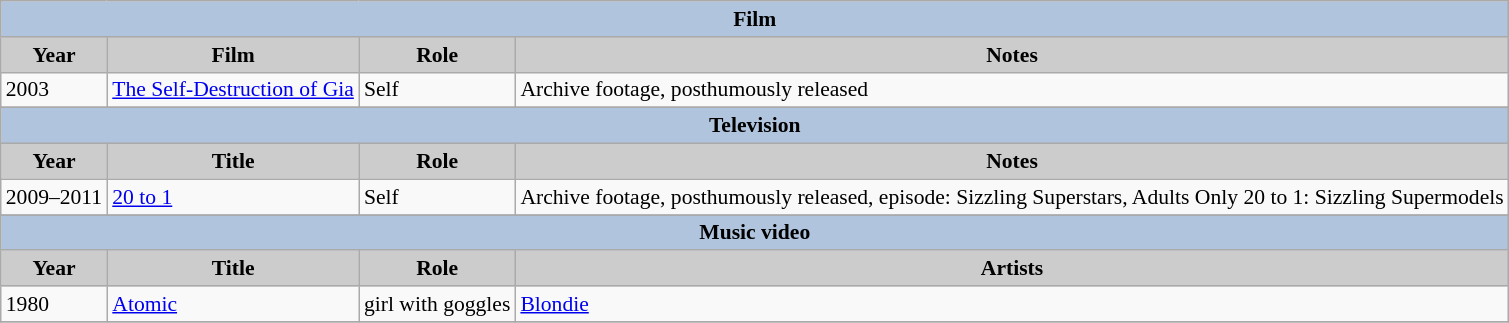<table class="wikitable" style="font-size:90%;">
<tr>
<th colspan=4 style="background:#B0C4DE;">Film</th>
</tr>
<tr align="center">
<th style="background: #CCCCCC;">Year</th>
<th style="background: #CCCCCC;">Film</th>
<th style="background: #CCCCCC;">Role</th>
<th style="background: #CCCCCC;">Notes</th>
</tr>
<tr>
<td>2003</td>
<td><a href='#'>The Self-Destruction of Gia</a></td>
<td>Self</td>
<td>Archive footage, posthumously released</td>
</tr>
<tr>
</tr>
<tr align="center">
<th colspan=4 style="background:#B0C4DE;">Television</th>
</tr>
<tr align="center">
<th style="background: #CCCCCC;">Year</th>
<th style="background: #CCCCCC;">Title</th>
<th style="background: #CCCCCC;">Role</th>
<th style="background: #CCCCCC;">Notes</th>
</tr>
<tr>
<td>2009–2011</td>
<td><a href='#'>20 to 1</a></td>
<td>Self</td>
<td>Archive footage, posthumously released, episode: Sizzling Superstars, Adults Only 20 to 1: Sizzling Supermodels</td>
</tr>
<tr>
</tr>
<tr align="center">
<th colspan=4 style="background:#B0C4DE;">Music video</th>
</tr>
<tr align="center">
<th style="background: #CCCCCC;">Year</th>
<th style="background: #CCCCCC;">Title</th>
<th style="background: #CCCCCC;">Role</th>
<th style="background: #CCCCCC;">Artists</th>
</tr>
<tr>
<td>1980</td>
<td><a href='#'>Atomic</a></td>
<td>girl with goggles</td>
<td><a href='#'>Blondie</a></td>
</tr>
<tr>
</tr>
</table>
